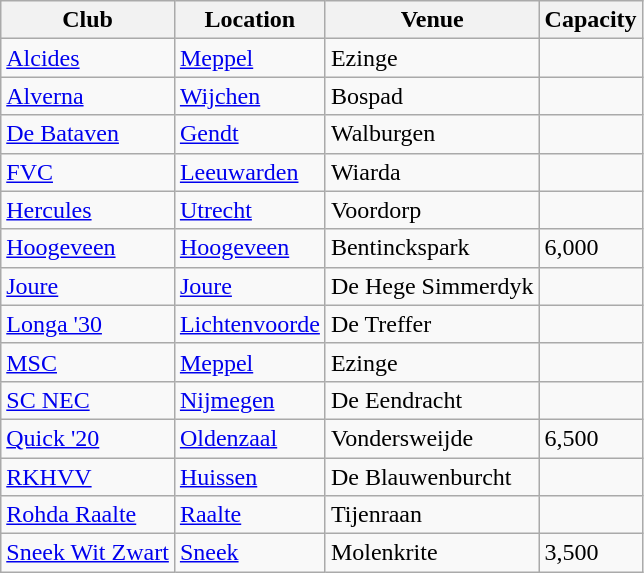<table class="wikitable sortable">
<tr>
<th>Club</th>
<th>Location</th>
<th>Venue</th>
<th>Capacity</th>
</tr>
<tr>
<td><a href='#'>Alcides</a></td>
<td><a href='#'>Meppel</a></td>
<td>Ezinge</td>
<td></td>
</tr>
<tr>
<td><a href='#'>Alverna</a></td>
<td><a href='#'>Wijchen</a></td>
<td>Bospad</td>
<td></td>
</tr>
<tr>
<td><a href='#'>De Bataven</a></td>
<td><a href='#'>Gendt</a></td>
<td>Walburgen</td>
<td></td>
</tr>
<tr>
<td><a href='#'>FVC</a></td>
<td><a href='#'>Leeuwarden</a></td>
<td>Wiarda</td>
<td></td>
</tr>
<tr>
<td><a href='#'>Hercules</a></td>
<td><a href='#'>Utrecht</a></td>
<td>Voordorp</td>
<td></td>
</tr>
<tr>
<td><a href='#'>Hoogeveen</a></td>
<td><a href='#'>Hoogeveen</a></td>
<td>Bentinckspark</td>
<td>6,000</td>
</tr>
<tr>
<td><a href='#'>Joure</a></td>
<td><a href='#'>Joure</a></td>
<td>De Hege Simmerdyk</td>
<td></td>
</tr>
<tr>
<td><a href='#'>Longa '30</a></td>
<td><a href='#'>Lichtenvoorde</a></td>
<td>De Treffer</td>
<td></td>
</tr>
<tr>
<td><a href='#'>MSC</a></td>
<td><a href='#'>Meppel</a></td>
<td>Ezinge</td>
<td></td>
</tr>
<tr>
<td><a href='#'>SC NEC</a></td>
<td><a href='#'>Nijmegen</a></td>
<td>De Eendracht</td>
<td></td>
</tr>
<tr>
<td><a href='#'>Quick '20</a></td>
<td><a href='#'>Oldenzaal</a></td>
<td>Vondersweijde</td>
<td>6,500</td>
</tr>
<tr>
<td><a href='#'>RKHVV</a></td>
<td><a href='#'>Huissen</a></td>
<td>De Blauwenburcht</td>
<td></td>
</tr>
<tr>
<td><a href='#'>Rohda Raalte</a></td>
<td><a href='#'>Raalte</a></td>
<td>Tijenraan</td>
<td></td>
</tr>
<tr>
<td><a href='#'>Sneek Wit Zwart</a></td>
<td><a href='#'>Sneek</a></td>
<td>Molenkrite</td>
<td>3,500</td>
</tr>
</table>
